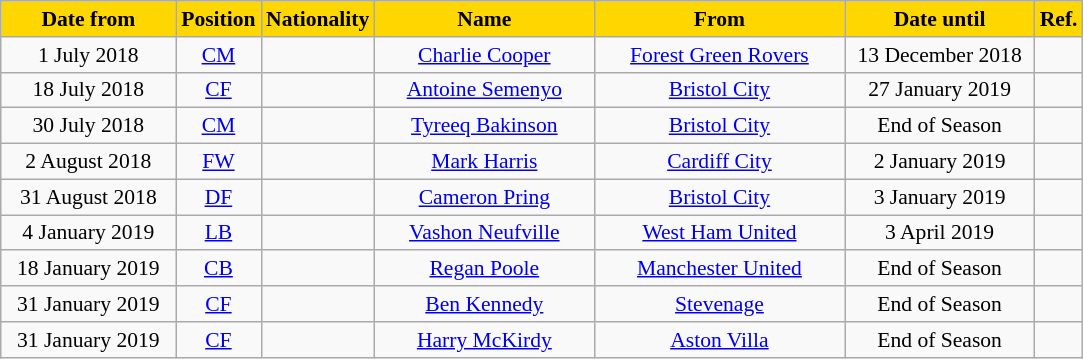<table class="wikitable"  style="text-align:center; font-size:90%; ">
<tr>
<th style="background:gold; color:black; width:110px;">Date from</th>
<th style="background:gold; color:black; width:50px;">Position</th>
<th style="background:gold; color:black; width:50px;">Nationality</th>
<th style="background:gold; color:black; width:140px;">Name</th>
<th style="background:gold; color:black; width:160px;">From</th>
<th style="background:gold; color:black; width:120px;">Date until</th>
<th style="background:gold; color:black; width:25px;">Ref.</th>
</tr>
<tr>
<td>1 July 2018</td>
<td><a href='#'>CM</a></td>
<td></td>
<td><a href='#'>Charlie Cooper</a></td>
<td><a href='#'>Forest Green Rovers</a></td>
<td>13 December 2018</td>
<td></td>
</tr>
<tr>
<td>18 July 2018</td>
<td><a href='#'>CF</a></td>
<td></td>
<td><a href='#'>Antoine Semenyo</a></td>
<td><a href='#'>Bristol City</a></td>
<td>27 January 2019</td>
<td></td>
</tr>
<tr>
<td>30 July 2018</td>
<td><a href='#'>CM</a></td>
<td></td>
<td><a href='#'>Tyreeq Bakinson</a></td>
<td><a href='#'>Bristol City</a></td>
<td>End of Season</td>
<td></td>
</tr>
<tr>
<td>2 August 2018</td>
<td><a href='#'>FW</a></td>
<td></td>
<td><a href='#'>Mark Harris</a></td>
<td><a href='#'>Cardiff City</a></td>
<td>2 January 2019</td>
<td></td>
</tr>
<tr>
<td>31 August 2018</td>
<td><a href='#'>DF</a></td>
<td></td>
<td><a href='#'>Cameron Pring</a></td>
<td><a href='#'>Bristol City</a></td>
<td>3 January 2019</td>
<td></td>
</tr>
<tr>
<td>4 January 2019</td>
<td><a href='#'>LB</a></td>
<td></td>
<td><a href='#'>Vashon Neufville</a></td>
<td><a href='#'>West Ham United</a></td>
<td>3 April 2019</td>
<td></td>
</tr>
<tr>
<td>18 January 2019</td>
<td><a href='#'>CB</a></td>
<td></td>
<td><a href='#'>Regan Poole</a></td>
<td><a href='#'>Manchester United</a></td>
<td>End of Season</td>
<td></td>
</tr>
<tr>
<td>31 January 2019</td>
<td><a href='#'>CF</a></td>
<td></td>
<td><a href='#'>Ben Kennedy</a></td>
<td><a href='#'>Stevenage</a></td>
<td>End of Season</td>
<td></td>
</tr>
<tr>
<td>31 January 2019</td>
<td><a href='#'>CF</a></td>
<td></td>
<td><a href='#'>Harry McKirdy</a></td>
<td><a href='#'>Aston Villa</a></td>
<td>End of Season</td>
<td></td>
</tr>
</table>
